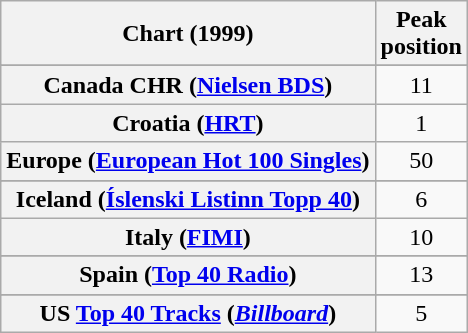<table class="wikitable sortable plainrowheaders" style="text-align:center">
<tr>
<th scope="col">Chart (1999)</th>
<th scope="col">Peak<br>position</th>
</tr>
<tr>
</tr>
<tr>
</tr>
<tr>
</tr>
<tr>
</tr>
<tr>
</tr>
<tr>
<th scope="row">Canada CHR (<a href='#'>Nielsen BDS</a>)</th>
<td style="text-align:center">11</td>
</tr>
<tr>
<th scope="row">Croatia (<a href='#'>HRT</a>)</th>
<td align="center">1</td>
</tr>
<tr>
<th scope="row">Europe (<a href='#'>European Hot 100 Singles</a>)</th>
<td>50</td>
</tr>
<tr>
</tr>
<tr>
</tr>
<tr>
<th scope="row">Iceland (<a href='#'>Íslenski Listinn Topp 40</a>)</th>
<td>6</td>
</tr>
<tr>
<th scope="row">Italy (<a href='#'>FIMI</a>)</th>
<td align="center">10</td>
</tr>
<tr>
</tr>
<tr>
</tr>
<tr>
</tr>
<tr>
<th scope="row">Spain (<a href='#'>Top 40 Radio</a>)</th>
<td>13</td>
</tr>
<tr>
</tr>
<tr>
</tr>
<tr>
</tr>
<tr>
</tr>
<tr>
</tr>
<tr>
</tr>
<tr>
</tr>
<tr>
<th scope="row">US <a href='#'>Top 40 Tracks</a> (<em><a href='#'>Billboard</a></em>)</th>
<td>5</td>
</tr>
</table>
